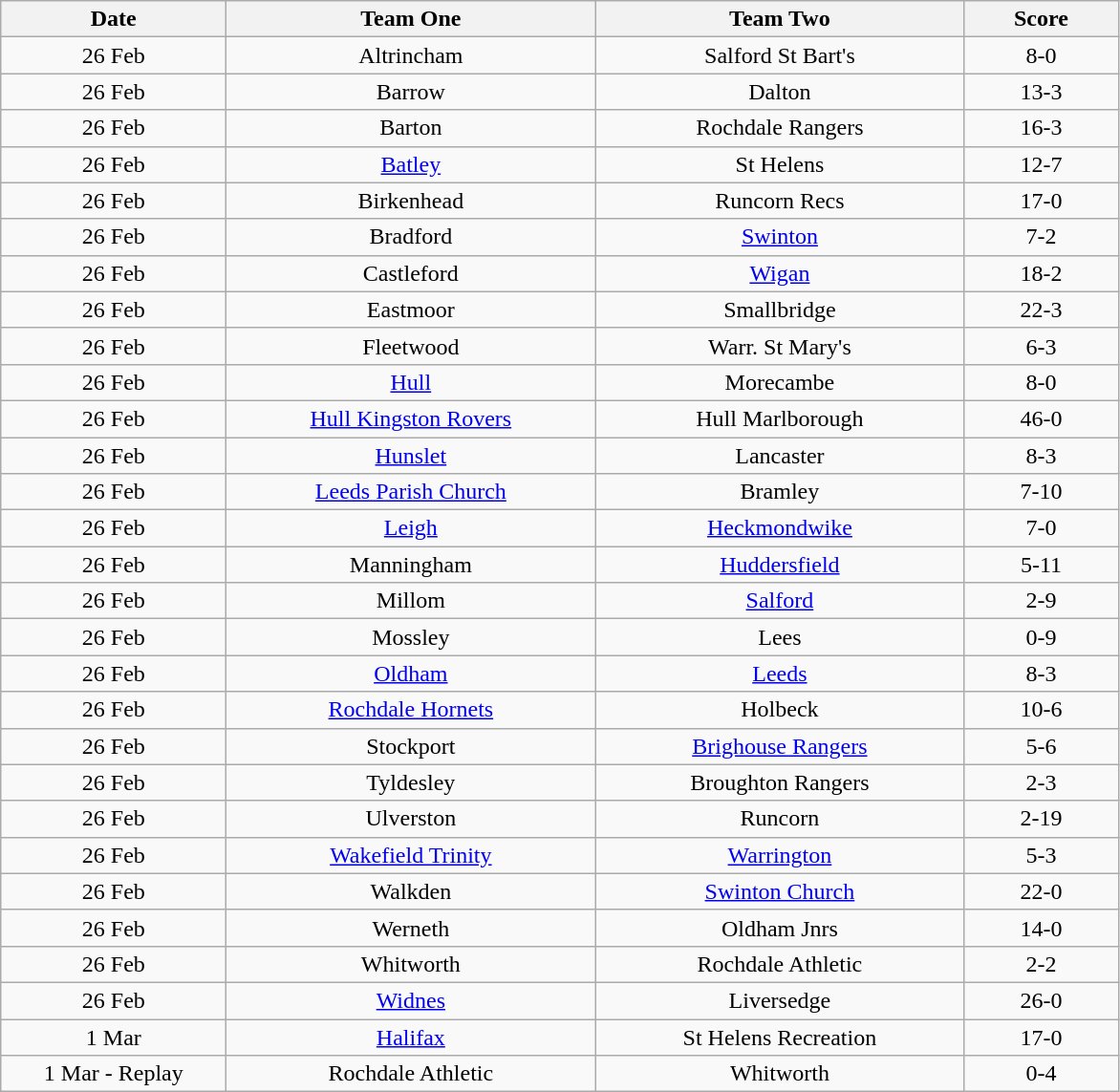<table class="wikitable" style="text-align: center">
<tr>
<th width=150>Date</th>
<th width=250>Team One</th>
<th width=250>Team Two</th>
<th width=100>Score</th>
</tr>
<tr>
<td>26 Feb</td>
<td>Altrincham</td>
<td>Salford St Bart's</td>
<td>8-0</td>
</tr>
<tr>
<td>26 Feb</td>
<td>Barrow</td>
<td>Dalton</td>
<td>13-3</td>
</tr>
<tr>
<td>26 Feb</td>
<td>Barton</td>
<td>Rochdale Rangers</td>
<td>16-3</td>
</tr>
<tr>
<td>26 Feb</td>
<td><a href='#'>Batley</a></td>
<td>St Helens</td>
<td>12-7</td>
</tr>
<tr>
<td>26 Feb</td>
<td>Birkenhead</td>
<td>Runcorn Recs</td>
<td>17-0</td>
</tr>
<tr>
<td>26 Feb</td>
<td>Bradford</td>
<td><a href='#'>Swinton</a></td>
<td>7-2</td>
</tr>
<tr>
<td>26 Feb</td>
<td>Castleford</td>
<td><a href='#'>Wigan</a></td>
<td>18-2</td>
</tr>
<tr>
<td>26 Feb</td>
<td>Eastmoor</td>
<td>Smallbridge</td>
<td>22-3</td>
</tr>
<tr>
<td>26 Feb</td>
<td>Fleetwood</td>
<td>Warr. St Mary's</td>
<td>6-3</td>
</tr>
<tr>
<td>26 Feb</td>
<td><a href='#'>Hull</a></td>
<td>Morecambe</td>
<td>8-0</td>
</tr>
<tr>
<td>26 Feb</td>
<td><a href='#'>Hull Kingston Rovers</a></td>
<td>Hull Marlborough</td>
<td>46-0</td>
</tr>
<tr>
<td>26 Feb</td>
<td><a href='#'>Hunslet</a></td>
<td>Lancaster</td>
<td>8-3</td>
</tr>
<tr>
<td>26 Feb</td>
<td><a href='#'>Leeds Parish Church</a></td>
<td>Bramley</td>
<td>7-10</td>
</tr>
<tr>
<td>26 Feb</td>
<td><a href='#'>Leigh</a></td>
<td><a href='#'>Heckmondwike</a></td>
<td>7-0</td>
</tr>
<tr>
<td>26 Feb</td>
<td>Manningham</td>
<td><a href='#'>Huddersfield</a></td>
<td>5-11</td>
</tr>
<tr>
<td>26 Feb</td>
<td>Millom</td>
<td><a href='#'>Salford</a></td>
<td>2-9</td>
</tr>
<tr>
<td>26 Feb</td>
<td>Mossley</td>
<td>Lees</td>
<td>0-9</td>
</tr>
<tr>
<td>26 Feb</td>
<td><a href='#'>Oldham</a></td>
<td><a href='#'>Leeds</a></td>
<td>8-3</td>
</tr>
<tr>
<td>26 Feb</td>
<td><a href='#'>Rochdale Hornets</a></td>
<td>Holbeck</td>
<td>10-6</td>
</tr>
<tr>
<td>26 Feb</td>
<td>Stockport</td>
<td><a href='#'>Brighouse Rangers</a></td>
<td>5-6</td>
</tr>
<tr>
<td>26 Feb</td>
<td>Tyldesley</td>
<td>Broughton Rangers</td>
<td>2-3</td>
</tr>
<tr>
<td>26 Feb</td>
<td>Ulverston</td>
<td>Runcorn</td>
<td>2-19</td>
</tr>
<tr>
<td>26 Feb</td>
<td><a href='#'>Wakefield Trinity</a></td>
<td><a href='#'>Warrington</a></td>
<td>5-3</td>
</tr>
<tr>
<td>26 Feb</td>
<td>Walkden</td>
<td><a href='#'>Swinton Church</a></td>
<td>22-0</td>
</tr>
<tr>
<td>26 Feb</td>
<td>Werneth</td>
<td>Oldham Jnrs</td>
<td>14-0</td>
</tr>
<tr>
<td>26 Feb</td>
<td>Whitworth</td>
<td>Rochdale Athletic</td>
<td>2-2</td>
</tr>
<tr>
<td>26 Feb</td>
<td><a href='#'>Widnes</a></td>
<td>Liversedge</td>
<td>26-0</td>
</tr>
<tr>
<td>1 Mar</td>
<td><a href='#'>Halifax</a></td>
<td>St Helens Recreation</td>
<td>17-0</td>
</tr>
<tr>
<td>1 Mar - Replay</td>
<td>Rochdale Athletic</td>
<td>Whitworth</td>
<td>0-4</td>
</tr>
</table>
